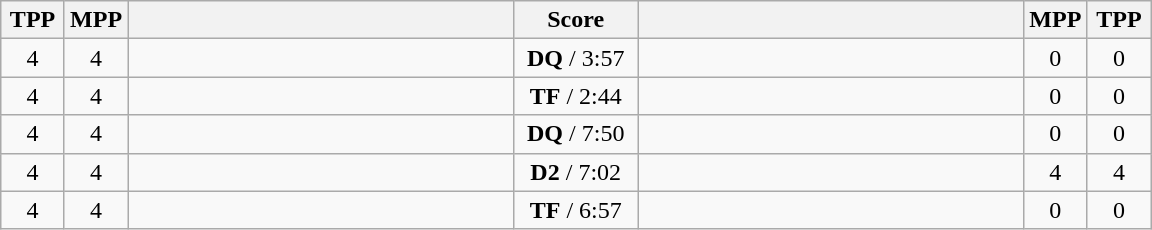<table class="wikitable" style="text-align: center;" |>
<tr>
<th width="35">TPP</th>
<th width="35">MPP</th>
<th width="250"></th>
<th width="75">Score</th>
<th width="250"></th>
<th width="35">MPP</th>
<th width="35">TPP</th>
</tr>
<tr>
<td>4</td>
<td>4</td>
<td style="text-align:left;"></td>
<td><strong>DQ</strong> / 3:57</td>
<td style="text-align:left;"><strong></strong></td>
<td>0</td>
<td>0</td>
</tr>
<tr>
<td>4</td>
<td>4</td>
<td style="text-align:left;"></td>
<td><strong>TF</strong> / 2:44</td>
<td style="text-align:left;"><strong></strong></td>
<td>0</td>
<td>0</td>
</tr>
<tr>
<td>4</td>
<td>4</td>
<td style="text-align:left;"></td>
<td><strong>DQ</strong> / 7:50</td>
<td style="text-align:left;"><strong></strong></td>
<td>0</td>
<td>0</td>
</tr>
<tr>
<td>4</td>
<td>4</td>
<td style="text-align:left;"></td>
<td><strong>D2</strong> / 7:02</td>
<td style="text-align:left;"></td>
<td>4</td>
<td>4</td>
</tr>
<tr>
<td>4</td>
<td>4</td>
<td style="text-align:left;"></td>
<td><strong>TF</strong> / 6:57</td>
<td style="text-align:left;"><strong></strong></td>
<td>0</td>
<td>0</td>
</tr>
</table>
